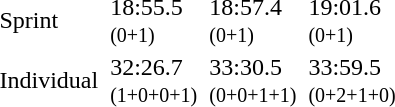<table>
<tr>
<td>Sprint<br></td>
<td></td>
<td>18:55.5<br><small>(0+1)</small></td>
<td></td>
<td>18:57.4<br><small>(0+1)</small></td>
<td></td>
<td>19:01.6<br><small>(0+1)</small></td>
</tr>
<tr>
<td>Individual<br></td>
<td></td>
<td>32:26.7<br><small>(1+0+0+1)</small></td>
<td></td>
<td>33:30.5<br><small>(0+0+1+1)</small></td>
<td></td>
<td>33:59.5<br><small>(0+2+1+0)</small></td>
</tr>
</table>
